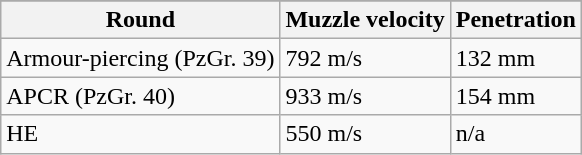<table class="wikitable">
<tr>
</tr>
<tr>
<th>Round</th>
<th>Muzzle velocity</th>
<th>Penetration</th>
</tr>
<tr>
<td>Armour-piercing (PzGr. 39)</td>
<td>792 m/s</td>
<td>132 mm</td>
</tr>
<tr>
<td>APCR (PzGr. 40)</td>
<td>933 m/s</td>
<td>154 mm</td>
</tr>
<tr>
<td>HE</td>
<td>550 m/s</td>
<td>n/a</td>
</tr>
</table>
